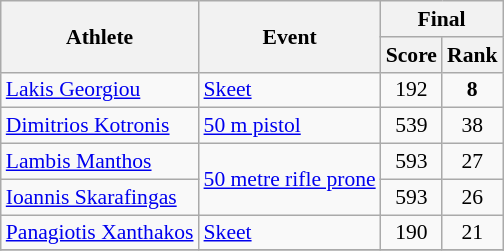<table class="wikitable" style="font-size:90%">
<tr>
<th rowspan="2">Athlete</th>
<th rowspan="2">Event</th>
<th colspan="2">Final</th>
</tr>
<tr>
<th>Score</th>
<th>Rank</th>
</tr>
<tr>
<td><a href='#'>Lakis Georgiou</a></td>
<td><a href='#'>Skeet</a></td>
<td style="text-align:center;">192</td>
<td style="text-align:center;"><strong>8</strong></td>
</tr>
<tr>
<td><a href='#'>Dimitrios Kotronis</a></td>
<td><a href='#'>50 m pistol</a></td>
<td style="text-align:center;">539</td>
<td style="text-align:center;">38</td>
</tr>
<tr>
<td><a href='#'>Lambis Manthos</a></td>
<td rowspan=2><a href='#'>50 metre rifle prone</a></td>
<td style="text-align:center;">593</td>
<td style="text-align:center;">27</td>
</tr>
<tr>
<td><a href='#'>Ioannis Skarafingas</a></td>
<td style="text-align:center;">593</td>
<td style="text-align:center;">26</td>
</tr>
<tr>
<td><a href='#'>Panagiotis Xanthakos</a></td>
<td><a href='#'>Skeet</a></td>
<td style="text-align:center;">190</td>
<td style="text-align:center;">21</td>
</tr>
<tr>
</tr>
</table>
